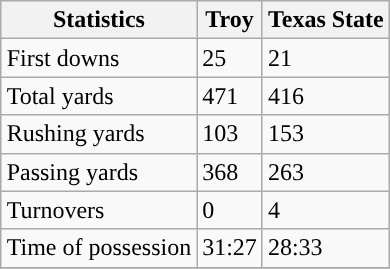<table class="wikitable" style="float: right;">
<tr>
<th>Statistics</th>
<th>Troy</th>
<th>Texas State</th>
</tr>
<tr>
<td>First downs</td>
<td>25</td>
<td>21</td>
</tr>
<tr>
<td>Total yards</td>
<td>471</td>
<td>416</td>
</tr>
<tr>
<td>Rushing yards</td>
<td>103</td>
<td>153</td>
</tr>
<tr>
<td>Passing yards</td>
<td>368</td>
<td>263</td>
</tr>
<tr>
<td>Turnovers</td>
<td>0</td>
<td>4</td>
</tr>
<tr>
<td>Time of possession</td>
<td>31:27</td>
<td>28:33</td>
</tr>
<tr>
</tr>
</table>
